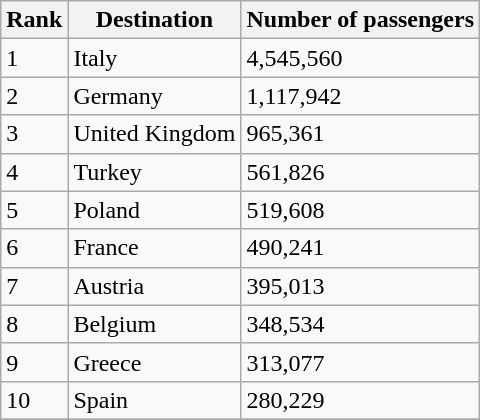<table class="wikitable">
<tr>
<th>Rank</th>
<th>Destination</th>
<th>Number of passengers</th>
</tr>
<tr>
<td>1</td>
<td> Italy</td>
<td>4,545,560</td>
</tr>
<tr>
<td>2</td>
<td> Germany</td>
<td>1,117,942</td>
</tr>
<tr>
<td>3</td>
<td> United Kingdom</td>
<td>965,361</td>
</tr>
<tr>
<td>4</td>
<td> Turkey</td>
<td>561,826</td>
</tr>
<tr>
<td>5</td>
<td> Poland</td>
<td>519,608</td>
</tr>
<tr>
<td>6</td>
<td> France</td>
<td>490,241</td>
</tr>
<tr>
<td>7</td>
<td> Austria</td>
<td>395,013</td>
</tr>
<tr>
<td>8</td>
<td> Belgium</td>
<td>348,534</td>
</tr>
<tr>
<td>9</td>
<td> Greece</td>
<td>313,077</td>
</tr>
<tr>
<td>10</td>
<td> Spain</td>
<td>280,229</td>
</tr>
<tr>
</tr>
</table>
